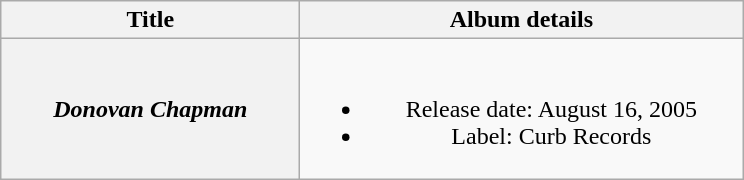<table class="wikitable plainrowheaders" style="text-align:center;">
<tr>
<th style="width:12em;">Title</th>
<th style="width:18em;">Album details</th>
</tr>
<tr>
<th scope="row"><em>Donovan Chapman</em></th>
<td><br><ul><li>Release date: August 16, 2005</li><li>Label: Curb Records</li></ul></td>
</tr>
</table>
